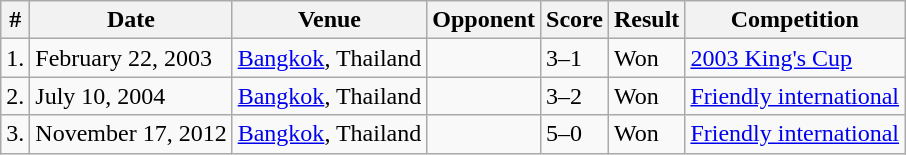<table class="wikitable">
<tr>
<th>#</th>
<th>Date</th>
<th>Venue</th>
<th>Opponent</th>
<th>Score</th>
<th>Result</th>
<th>Competition</th>
</tr>
<tr>
<td>1.</td>
<td>February 22, 2003</td>
<td><a href='#'>Bangkok</a>, Thailand</td>
<td></td>
<td>3–1</td>
<td>Won</td>
<td><a href='#'>2003 King's Cup</a></td>
</tr>
<tr>
<td>2.</td>
<td>July 10, 2004</td>
<td><a href='#'>Bangkok</a>, Thailand</td>
<td></td>
<td>3–2</td>
<td>Won</td>
<td><a href='#'>Friendly international</a></td>
</tr>
<tr>
<td>3.</td>
<td>November 17, 2012</td>
<td><a href='#'>Bangkok</a>, Thailand</td>
<td></td>
<td>5–0</td>
<td>Won</td>
<td><a href='#'>Friendly international</a></td>
</tr>
</table>
